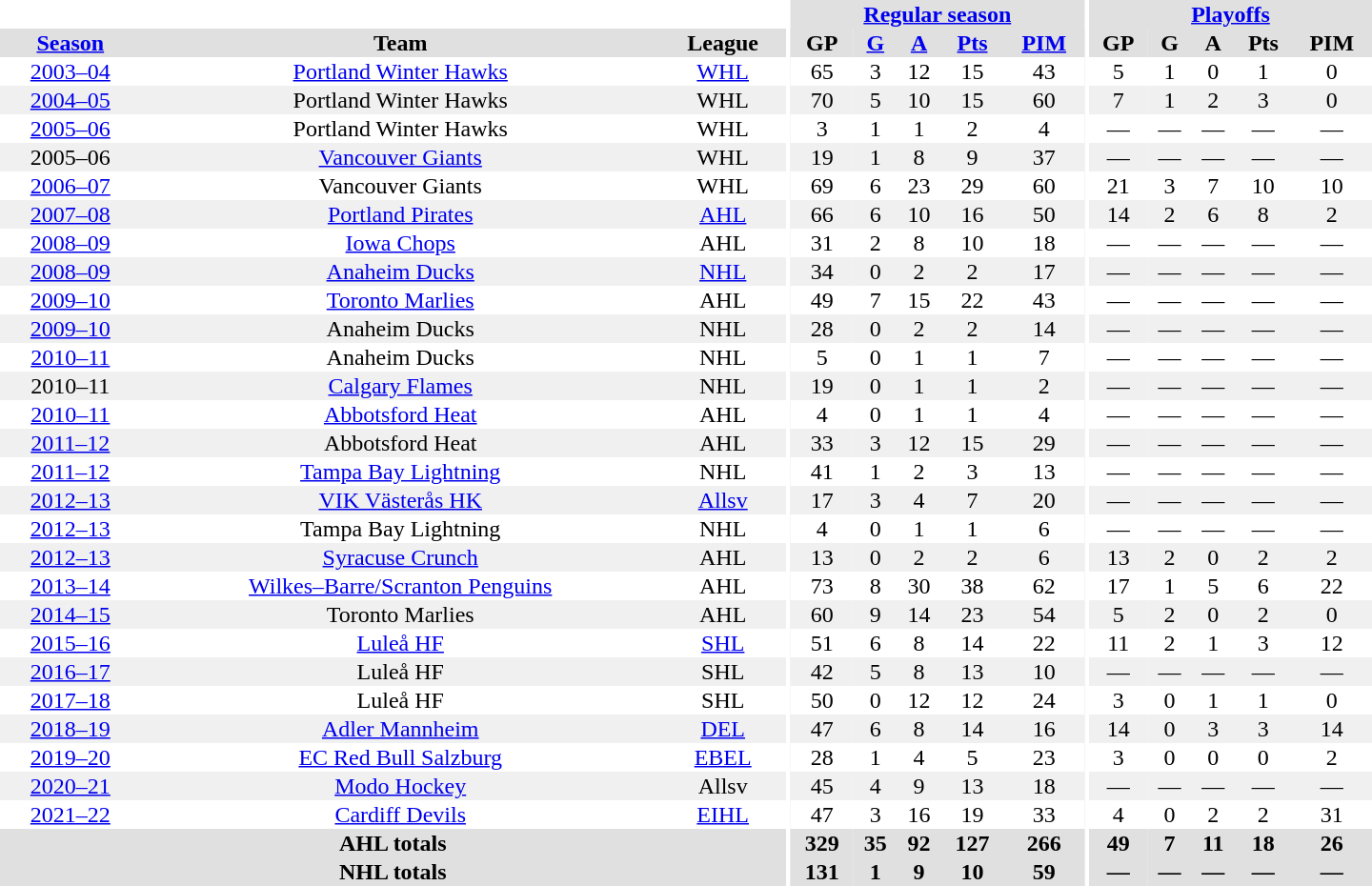<table border="0" cellpadding="1" cellspacing="0" style="text-align:center; width:60em">
<tr bgcolor="#e0e0e0">
<th colspan="3" bgcolor="#ffffff"></th>
<th rowspan="99" bgcolor="#ffffff"></th>
<th colspan="5"><a href='#'>Regular season</a></th>
<th rowspan="99" bgcolor="#ffffff"></th>
<th colspan="5"><a href='#'>Playoffs</a></th>
</tr>
<tr bgcolor="#e0e0e0">
<th><a href='#'>Season</a></th>
<th>Team</th>
<th>League</th>
<th>GP</th>
<th><a href='#'>G</a></th>
<th><a href='#'>A</a></th>
<th><a href='#'>Pts</a></th>
<th><a href='#'>PIM</a></th>
<th>GP</th>
<th>G</th>
<th>A</th>
<th>Pts</th>
<th>PIM</th>
</tr>
<tr>
<td><a href='#'>2003–04</a></td>
<td><a href='#'>Portland Winter Hawks</a></td>
<td><a href='#'>WHL</a></td>
<td>65</td>
<td>3</td>
<td>12</td>
<td>15</td>
<td>43</td>
<td>5</td>
<td>1</td>
<td>0</td>
<td>1</td>
<td>0</td>
</tr>
<tr bgcolor="#f0f0f0">
<td><a href='#'>2004–05</a></td>
<td>Portland Winter Hawks</td>
<td>WHL</td>
<td>70</td>
<td>5</td>
<td>10</td>
<td>15</td>
<td>60</td>
<td>7</td>
<td>1</td>
<td>2</td>
<td>3</td>
<td>0</td>
</tr>
<tr>
<td><a href='#'>2005–06</a></td>
<td>Portland Winter Hawks</td>
<td>WHL</td>
<td>3</td>
<td>1</td>
<td>1</td>
<td>2</td>
<td>4</td>
<td>—</td>
<td>—</td>
<td>—</td>
<td>—</td>
<td>—</td>
</tr>
<tr bgcolor="#f0f0f0">
<td>2005–06</td>
<td><a href='#'>Vancouver Giants</a></td>
<td>WHL</td>
<td>19</td>
<td>1</td>
<td>8</td>
<td>9</td>
<td>37</td>
<td>—</td>
<td>—</td>
<td>—</td>
<td>—</td>
<td>—</td>
</tr>
<tr>
<td><a href='#'>2006–07</a></td>
<td>Vancouver Giants</td>
<td>WHL</td>
<td>69</td>
<td>6</td>
<td>23</td>
<td>29</td>
<td>60</td>
<td>21</td>
<td>3</td>
<td>7</td>
<td>10</td>
<td>10</td>
</tr>
<tr bgcolor="#f0f0f0">
<td><a href='#'>2007–08</a></td>
<td><a href='#'>Portland Pirates</a></td>
<td><a href='#'>AHL</a></td>
<td>66</td>
<td>6</td>
<td>10</td>
<td>16</td>
<td>50</td>
<td>14</td>
<td>2</td>
<td>6</td>
<td>8</td>
<td>2</td>
</tr>
<tr>
<td><a href='#'>2008–09</a></td>
<td><a href='#'>Iowa Chops</a></td>
<td>AHL</td>
<td>31</td>
<td>2</td>
<td>8</td>
<td>10</td>
<td>18</td>
<td>—</td>
<td>—</td>
<td>—</td>
<td>—</td>
<td>—</td>
</tr>
<tr bgcolor="#f0f0f0">
<td><a href='#'>2008–09</a></td>
<td><a href='#'>Anaheim Ducks</a></td>
<td><a href='#'>NHL</a></td>
<td>34</td>
<td>0</td>
<td>2</td>
<td>2</td>
<td>17</td>
<td>—</td>
<td>—</td>
<td>—</td>
<td>—</td>
<td>—</td>
</tr>
<tr>
<td><a href='#'>2009–10</a></td>
<td><a href='#'>Toronto Marlies</a></td>
<td>AHL</td>
<td>49</td>
<td>7</td>
<td>15</td>
<td>22</td>
<td>43</td>
<td>—</td>
<td>—</td>
<td>—</td>
<td>—</td>
<td>—</td>
</tr>
<tr bgcolor="#f0f0f0">
<td><a href='#'>2009–10</a></td>
<td>Anaheim Ducks</td>
<td>NHL</td>
<td>28</td>
<td>0</td>
<td>2</td>
<td>2</td>
<td>14</td>
<td>—</td>
<td>—</td>
<td>—</td>
<td>—</td>
<td>—</td>
</tr>
<tr>
<td><a href='#'>2010–11</a></td>
<td>Anaheim Ducks</td>
<td>NHL</td>
<td>5</td>
<td>0</td>
<td>1</td>
<td>1</td>
<td>7</td>
<td>—</td>
<td>—</td>
<td>—</td>
<td>—</td>
<td>—</td>
</tr>
<tr bgcolor="#f0f0f0">
<td>2010–11</td>
<td><a href='#'>Calgary Flames</a></td>
<td>NHL</td>
<td>19</td>
<td>0</td>
<td>1</td>
<td>1</td>
<td>2</td>
<td>—</td>
<td>—</td>
<td>—</td>
<td>—</td>
<td>—</td>
</tr>
<tr>
<td><a href='#'>2010–11</a></td>
<td><a href='#'>Abbotsford Heat</a></td>
<td>AHL</td>
<td>4</td>
<td>0</td>
<td>1</td>
<td>1</td>
<td>4</td>
<td>—</td>
<td>—</td>
<td>—</td>
<td>—</td>
<td>—</td>
</tr>
<tr bgcolor="#f0f0f0">
<td><a href='#'>2011–12</a></td>
<td>Abbotsford Heat</td>
<td>AHL</td>
<td>33</td>
<td>3</td>
<td>12</td>
<td>15</td>
<td>29</td>
<td>—</td>
<td>—</td>
<td>—</td>
<td>—</td>
<td>—</td>
</tr>
<tr>
<td><a href='#'>2011–12</a></td>
<td><a href='#'>Tampa Bay Lightning</a></td>
<td>NHL</td>
<td>41</td>
<td>1</td>
<td>2</td>
<td>3</td>
<td>13</td>
<td>—</td>
<td>—</td>
<td>—</td>
<td>—</td>
<td>—</td>
</tr>
<tr bgcolor="#f0f0f0">
<td><a href='#'>2012–13</a></td>
<td><a href='#'>VIK Västerås HK</a></td>
<td><a href='#'>Allsv</a></td>
<td>17</td>
<td>3</td>
<td>4</td>
<td>7</td>
<td>20</td>
<td>—</td>
<td>—</td>
<td>—</td>
<td>—</td>
<td>—</td>
</tr>
<tr>
<td><a href='#'>2012–13</a></td>
<td>Tampa Bay Lightning</td>
<td>NHL</td>
<td>4</td>
<td>0</td>
<td>1</td>
<td>1</td>
<td>6</td>
<td>—</td>
<td>—</td>
<td>—</td>
<td>—</td>
<td>—</td>
</tr>
<tr bgcolor="#f0f0f0">
<td><a href='#'>2012–13</a></td>
<td><a href='#'>Syracuse Crunch</a></td>
<td>AHL</td>
<td>13</td>
<td>0</td>
<td>2</td>
<td>2</td>
<td>6</td>
<td>13</td>
<td>2</td>
<td>0</td>
<td>2</td>
<td>2</td>
</tr>
<tr>
<td><a href='#'>2013–14</a></td>
<td><a href='#'>Wilkes–Barre/Scranton Penguins</a></td>
<td>AHL</td>
<td>73</td>
<td>8</td>
<td>30</td>
<td>38</td>
<td>62</td>
<td>17</td>
<td>1</td>
<td>5</td>
<td>6</td>
<td>22</td>
</tr>
<tr bgcolor="#f0f0f0">
<td><a href='#'>2014–15</a></td>
<td>Toronto Marlies</td>
<td>AHL</td>
<td>60</td>
<td>9</td>
<td>14</td>
<td>23</td>
<td>54</td>
<td>5</td>
<td>2</td>
<td>0</td>
<td>2</td>
<td>0</td>
</tr>
<tr>
<td><a href='#'>2015–16</a></td>
<td><a href='#'>Luleå HF</a></td>
<td><a href='#'>SHL</a></td>
<td>51</td>
<td>6</td>
<td>8</td>
<td>14</td>
<td>22</td>
<td>11</td>
<td>2</td>
<td>1</td>
<td>3</td>
<td>12</td>
</tr>
<tr bgcolor="#f0f0f0">
<td><a href='#'>2016–17</a></td>
<td>Luleå HF</td>
<td>SHL</td>
<td>42</td>
<td>5</td>
<td>8</td>
<td>13</td>
<td>10</td>
<td>—</td>
<td>—</td>
<td>—</td>
<td>—</td>
<td>—</td>
</tr>
<tr>
<td><a href='#'>2017–18</a></td>
<td>Luleå HF</td>
<td>SHL</td>
<td>50</td>
<td>0</td>
<td>12</td>
<td>12</td>
<td>24</td>
<td>3</td>
<td>0</td>
<td>1</td>
<td>1</td>
<td>0</td>
</tr>
<tr bgcolor="#f0f0f0">
<td><a href='#'>2018–19</a></td>
<td><a href='#'>Adler Mannheim</a></td>
<td><a href='#'>DEL</a></td>
<td>47</td>
<td>6</td>
<td>8</td>
<td>14</td>
<td>16</td>
<td>14</td>
<td>0</td>
<td>3</td>
<td>3</td>
<td>14</td>
</tr>
<tr>
<td><a href='#'>2019–20</a></td>
<td><a href='#'>EC Red Bull Salzburg</a></td>
<td><a href='#'>EBEL</a></td>
<td>28</td>
<td>1</td>
<td>4</td>
<td>5</td>
<td>23</td>
<td>3</td>
<td>0</td>
<td>0</td>
<td>0</td>
<td>2</td>
</tr>
<tr bgcolor="#f0f0f0">
<td><a href='#'>2020–21</a></td>
<td><a href='#'>Modo Hockey</a></td>
<td>Allsv</td>
<td>45</td>
<td>4</td>
<td>9</td>
<td>13</td>
<td>18</td>
<td>—</td>
<td>—</td>
<td>—</td>
<td>—</td>
<td>—</td>
</tr>
<tr>
<td><a href='#'>2021–22</a></td>
<td><a href='#'>Cardiff Devils</a></td>
<td><a href='#'>EIHL</a></td>
<td>47</td>
<td>3</td>
<td>16</td>
<td>19</td>
<td>33</td>
<td>4</td>
<td>0</td>
<td>2</td>
<td>2</td>
<td>31</td>
</tr>
<tr bgcolor="#e0e0e0">
<th colspan="3">AHL totals</th>
<th>329</th>
<th>35</th>
<th>92</th>
<th>127</th>
<th>266</th>
<th>49</th>
<th>7</th>
<th>11</th>
<th>18</th>
<th>26</th>
</tr>
<tr bgcolor="#e0e0e0">
<th colspan="3">NHL totals</th>
<th>131</th>
<th>1</th>
<th>9</th>
<th>10</th>
<th>59</th>
<th>—</th>
<th>—</th>
<th>—</th>
<th>—</th>
<th>—</th>
</tr>
</table>
